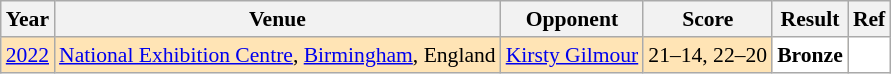<table class="sortable wikitable" style="font-size: 90%;">
<tr>
<th>Year</th>
<th>Venue</th>
<th>Opponent</th>
<th>Score</th>
<th>Result</th>
<th>Ref</th>
</tr>
<tr style="background:#FFE4B5">
<td align="center"><a href='#'>2022</a></td>
<td align="left"><a href='#'>National Exhibition Centre</a>, <a href='#'>Birmingham</a>, England</td>
<td align="left"> <a href='#'>Kirsty Gilmour</a></td>
<td align="left">21–14, 22–20</td>
<td style="text-align:left; background:white"> <strong>Bronze</strong></td>
<td style="text-align:center; background:white"></td>
</tr>
</table>
